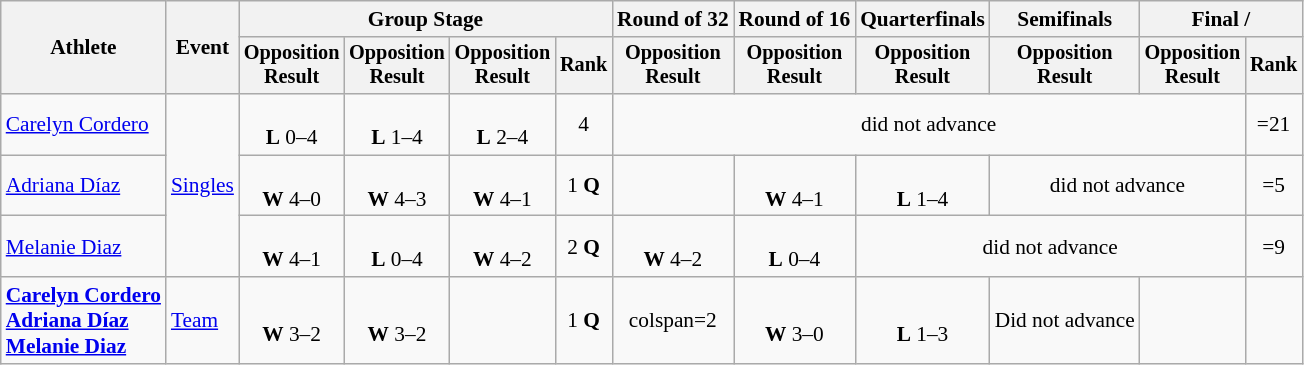<table class="wikitable" style="font-size:89%">
<tr>
<th rowspan=2>Athlete</th>
<th rowspan=2>Event</th>
<th colspan=4>Group Stage</th>
<th>Round of 32</th>
<th>Round of 16</th>
<th>Quarterfinals</th>
<th>Semifinals</th>
<th colspan=2>Final / </th>
</tr>
<tr style="font-size:95%">
<th>Opposition<br>Result</th>
<th>Opposition<br>Result</th>
<th>Opposition<br>Result</th>
<th>Rank</th>
<th>Opposition<br>Result</th>
<th>Opposition<br>Result</th>
<th>Opposition<br>Result</th>
<th>Opposition<br>Result</th>
<th>Opposition<br>Result</th>
<th>Rank</th>
</tr>
<tr align=center>
<td align=left><a href='#'>Carelyn Cordero</a></td>
<td align=left rowspan=3><a href='#'>Singles</a></td>
<td><br><strong>L</strong> 0–4</td>
<td><br><strong>L</strong> 1–4</td>
<td><br><strong>L</strong> 2–4</td>
<td>4</td>
<td colspan=5>did not advance</td>
<td>=21</td>
</tr>
<tr align=center>
<td align=left><a href='#'>Adriana Díaz</a></td>
<td><br><strong>W</strong> 4–0</td>
<td><br><strong>W</strong> 4–3</td>
<td><br><strong>W</strong> 4–1</td>
<td>1 <strong>Q</strong></td>
<td></td>
<td><br><strong>W</strong> 4–1</td>
<td><br><strong>L</strong> 1–4</td>
<td colspan=2>did not advance</td>
<td>=5</td>
</tr>
<tr align=center>
<td align=left><a href='#'>Melanie Diaz</a></td>
<td><br><strong>W</strong> 4–1</td>
<td><br><strong>L</strong> 0–4</td>
<td><br><strong>W</strong> 4–2</td>
<td>2 <strong>Q</strong></td>
<td><br><strong>W</strong> 4–2</td>
<td><br><strong>L</strong> 0–4</td>
<td colspan=3>did not advance</td>
<td>=9</td>
</tr>
<tr align=center>
<td align=left><strong><a href='#'>Carelyn Cordero</a><br><a href='#'>Adriana Díaz</a><br><a href='#'>Melanie Diaz</a></strong></td>
<td align=left><a href='#'>Team</a></td>
<td><br><strong>W</strong> 3–2</td>
<td><br><strong>W</strong> 3–2</td>
<td></td>
<td>1 <strong>Q</strong></td>
<td>colspan=2 </td>
<td><br><strong>W</strong> 3–0</td>
<td><br><strong>L</strong> 1–3</td>
<td>Did not advance</td>
<td></td>
</tr>
</table>
